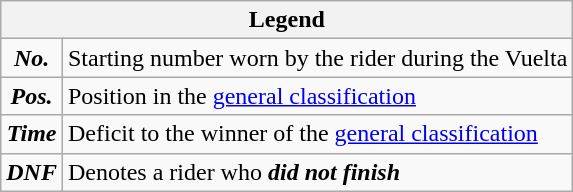<table class="wikitable">
<tr>
<th colspan=2>Legend</th>
</tr>
<tr>
<td align=center><strong><em>No.</em></strong></td>
<td>Starting number worn by the rider during the Vuelta</td>
</tr>
<tr>
<td align=center><strong><em>Pos.</em></strong></td>
<td>Position in the <a href='#'>general classification</a></td>
</tr>
<tr>
<td align=center><strong><em>Time</em></strong></td>
<td>Deficit to the winner of the <a href='#'>general classification</a></td>
</tr>
<tr>
<td align=center><strong><em>DNF</em></strong></td>
<td>Denotes a rider who <strong><em>did not finish</em></strong></td>
</tr>
</table>
